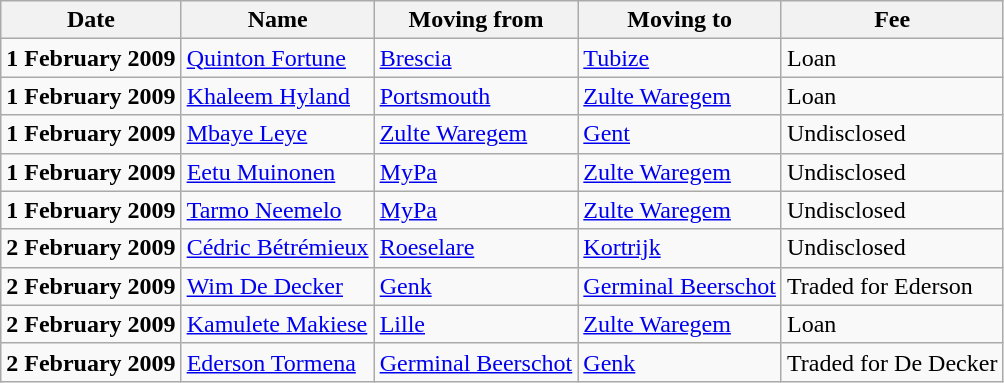<table class="wikitable sortable">
<tr>
<th>Date</th>
<th>Name</th>
<th>Moving from</th>
<th>Moving to</th>
<th>Fee</th>
</tr>
<tr>
<td><strong>1 February 2009</strong></td>
<td> <a href='#'>Quinton Fortune</a></td>
<td> <a href='#'>Brescia</a></td>
<td><a href='#'>Tubize</a></td>
<td>Loan </td>
</tr>
<tr>
<td><strong>1 February 2009</strong></td>
<td> <a href='#'>Khaleem Hyland</a></td>
<td> <a href='#'>Portsmouth</a></td>
<td><a href='#'>Zulte Waregem</a></td>
<td>Loan </td>
</tr>
<tr>
<td><strong>1 February 2009</strong></td>
<td> <a href='#'>Mbaye Leye</a></td>
<td><a href='#'>Zulte Waregem</a></td>
<td><a href='#'>Gent</a></td>
<td>Undisclosed </td>
</tr>
<tr>
<td><strong>1 February 2009</strong></td>
<td> <a href='#'>Eetu Muinonen</a></td>
<td> <a href='#'>MyPa</a></td>
<td><a href='#'>Zulte Waregem</a></td>
<td>Undisclosed </td>
</tr>
<tr>
<td><strong>1 February 2009</strong></td>
<td> <a href='#'>Tarmo Neemelo</a></td>
<td> <a href='#'>MyPa</a></td>
<td><a href='#'>Zulte Waregem</a></td>
<td>Undisclosed </td>
</tr>
<tr>
<td><strong>2 February 2009</strong></td>
<td> <a href='#'>Cédric Bétrémieux</a></td>
<td><a href='#'>Roeselare</a></td>
<td><a href='#'>Kortrijk</a></td>
<td>Undisclosed </td>
</tr>
<tr>
<td><strong>2 February 2009</strong></td>
<td><a href='#'>Wim De Decker</a></td>
<td><a href='#'>Genk</a></td>
<td><a href='#'>Germinal Beerschot</a></td>
<td>Traded for Ederson </td>
</tr>
<tr>
<td><strong>2 February 2009</strong></td>
<td> <a href='#'>Kamulete Makiese</a></td>
<td> <a href='#'>Lille</a></td>
<td><a href='#'>Zulte Waregem</a></td>
<td>Loan </td>
</tr>
<tr>
<td><strong>2 February 2009</strong></td>
<td> <a href='#'>Ederson Tormena</a></td>
<td><a href='#'>Germinal Beerschot</a></td>
<td><a href='#'>Genk</a></td>
<td>Traded for De Decker </td>
</tr>
</table>
